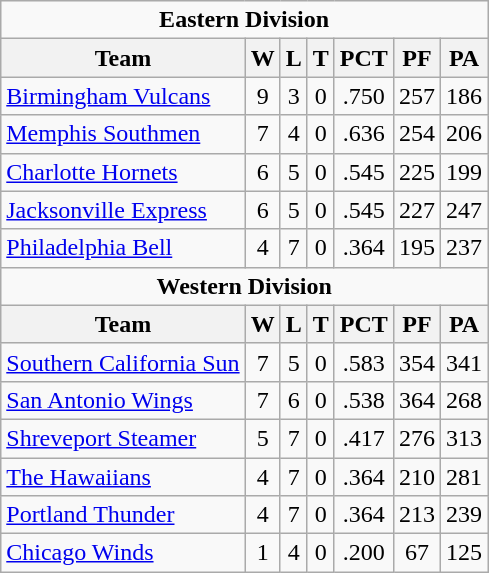<table class="wikitable">
<tr>
<td colspan="7" style="text-align:center;"><strong>Eastern Division</strong></td>
</tr>
<tr>
<th>Team</th>
<th>W</th>
<th>L</th>
<th>T</th>
<th>PCT</th>
<th>PF</th>
<th>PA</th>
</tr>
<tr style="text-align:center;">
<td align="left"><a href='#'>Birmingham Vulcans</a></td>
<td>9</td>
<td>3</td>
<td>0</td>
<td>.750</td>
<td>257</td>
<td>186</td>
</tr>
<tr style="text-align:center;">
<td align="left"><a href='#'>Memphis Southmen</a></td>
<td>7</td>
<td>4</td>
<td>0</td>
<td>.636</td>
<td>254</td>
<td>206</td>
</tr>
<tr style="text-align:center;">
<td align="left"><a href='#'>Charlotte Hornets</a></td>
<td>6</td>
<td>5</td>
<td>0</td>
<td>.545</td>
<td>225</td>
<td>199</td>
</tr>
<tr style="text-align:center;">
<td align="left"><a href='#'>Jacksonville Express</a></td>
<td>6</td>
<td>5</td>
<td>0</td>
<td>.545</td>
<td>227</td>
<td>247</td>
</tr>
<tr style="text-align:center;">
<td align="left"><a href='#'>Philadelphia Bell</a></td>
<td>4</td>
<td>7</td>
<td>0</td>
<td>.364</td>
<td>195</td>
<td>237</td>
</tr>
<tr>
<td colspan="7" style="text-align:center;"><strong>Western Division</strong></td>
</tr>
<tr>
<th>Team</th>
<th>W</th>
<th>L</th>
<th>T</th>
<th>PCT</th>
<th>PF</th>
<th>PA</th>
</tr>
<tr style="text-align:center;">
<td align="left"><a href='#'>Southern California Sun</a></td>
<td>7</td>
<td>5</td>
<td>0</td>
<td>.583</td>
<td>354</td>
<td>341</td>
</tr>
<tr style="text-align:center;">
<td align="left"><a href='#'>San Antonio Wings</a></td>
<td>7</td>
<td>6</td>
<td>0</td>
<td>.538</td>
<td>364</td>
<td>268</td>
</tr>
<tr style="text-align:center;">
<td align="left"><a href='#'>Shreveport Steamer</a></td>
<td>5</td>
<td>7</td>
<td>0</td>
<td>.417</td>
<td>276</td>
<td>313</td>
</tr>
<tr style="text-align:center;">
<td align="left"><a href='#'>The Hawaiians</a></td>
<td>4</td>
<td>7</td>
<td>0</td>
<td>.364</td>
<td>210</td>
<td>281</td>
</tr>
<tr style="text-align:center;">
<td align="left"><a href='#'>Portland Thunder</a></td>
<td>4</td>
<td>7</td>
<td>0</td>
<td>.364</td>
<td>213</td>
<td>239</td>
</tr>
<tr style="text-align:center;">
<td align="left"><a href='#'>Chicago Winds</a></td>
<td>1</td>
<td>4</td>
<td>0</td>
<td>.200</td>
<td>67</td>
<td>125</td>
</tr>
</table>
